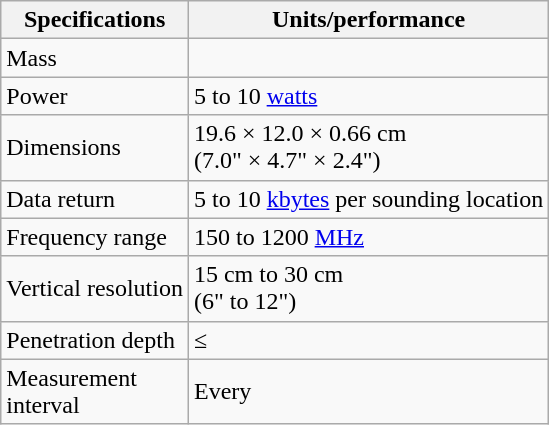<table class="wikitable">
<tr>
<th>Specifications</th>
<th>Units/performance</th>
</tr>
<tr>
<td>Mass</td>
<td></td>
</tr>
<tr>
<td>Power</td>
<td>5 to 10 <a href='#'>watts</a></td>
</tr>
<tr>
<td>Dimensions</td>
<td>19.6 × 12.0 × 0.66 cm<br>(7.0" × 4.7" × 2.4")</td>
</tr>
<tr>
<td>Data return</td>
<td>5 to 10 <a href='#'>kbytes</a> per sounding location</td>
</tr>
<tr>
<td>Frequency range</td>
<td>150 to 1200 <a href='#'>MHz</a></td>
</tr>
<tr>
<td>Vertical resolution</td>
<td>15 cm to 30 cm<br>(6" to 12")</td>
</tr>
<tr>
<td>Penetration depth</td>
<td>≤</td>
</tr>
<tr>
<td>Measurement<br>interval</td>
<td>Every </td>
</tr>
</table>
